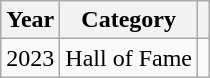<table class="wikitable">
<tr>
<th>Year</th>
<th>Category</th>
<th></th>
</tr>
<tr>
<td>2023</td>
<td>Hall of Fame</td>
<td style="text-align:center;"></td>
</tr>
</table>
